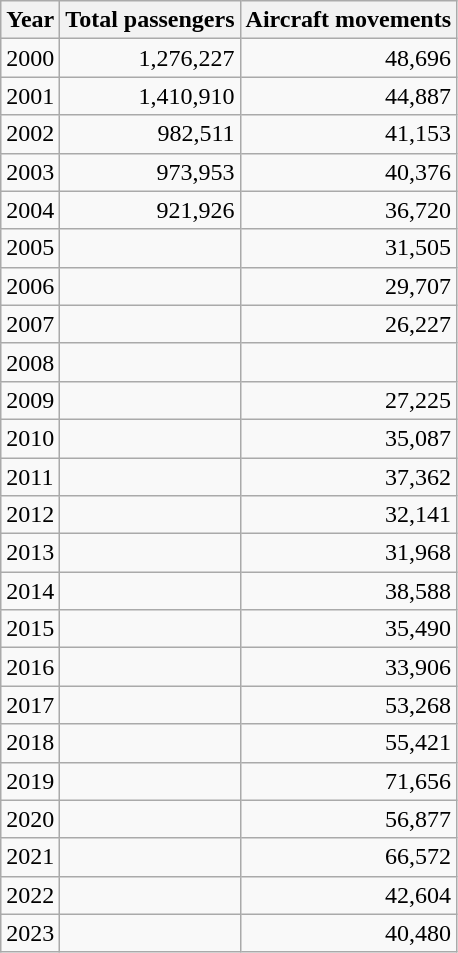<table class="wikitable">
<tr>
<th>Year</th>
<th>Total passengers</th>
<th>Aircraft movements</th>
</tr>
<tr>
<td>2000</td>
<td align=right>1,276,227</td>
<td align=right>48,696</td>
</tr>
<tr>
<td>2001</td>
<td align=right>1,410,910</td>
<td align=right>44,887</td>
</tr>
<tr>
<td>2002</td>
<td align=right>982,511</td>
<td align=right>41,153</td>
</tr>
<tr>
<td>2003</td>
<td align=right>973,953</td>
<td align=right>40,376</td>
</tr>
<tr>
<td>2004</td>
<td align=right>921,926</td>
<td align=right>36,720</td>
</tr>
<tr>
<td>2005</td>
<td align=right></td>
<td align=right>31,505</td>
</tr>
<tr>
<td>2006</td>
<td align=right></td>
<td align=right>29,707</td>
</tr>
<tr>
<td>2007</td>
<td align=right></td>
<td align=right>26,227</td>
</tr>
<tr>
<td>2008</td>
<td align=right></td>
<td align=right></td>
</tr>
<tr>
<td>2009</td>
<td align=right></td>
<td align=right>27,225</td>
</tr>
<tr>
<td>2010</td>
<td align=right></td>
<td align=right>35,087</td>
</tr>
<tr>
<td>2011</td>
<td align=right></td>
<td align=right>37,362</td>
</tr>
<tr>
<td>2012</td>
<td align=right></td>
<td align=right>32,141</td>
</tr>
<tr>
<td>2013</td>
<td align=right></td>
<td align=right>31,968</td>
</tr>
<tr>
<td>2014</td>
<td align=right></td>
<td align=right>38,588</td>
</tr>
<tr>
<td>2015</td>
<td align=right></td>
<td align=right>35,490</td>
</tr>
<tr>
<td>2016</td>
<td align=right></td>
<td align=right>33,906</td>
</tr>
<tr>
<td>2017</td>
<td align=right></td>
<td align=right>53,268</td>
</tr>
<tr>
<td>2018</td>
<td align=right></td>
<td align=right>55,421</td>
</tr>
<tr>
<td>2019</td>
<td align=right></td>
<td align=right>71,656</td>
</tr>
<tr>
<td>2020</td>
<td align=right></td>
<td align=right>56,877</td>
</tr>
<tr>
<td>2021</td>
<td align=right></td>
<td align=right>66,572</td>
</tr>
<tr>
<td>2022</td>
<td align=right></td>
<td align=right>42,604</td>
</tr>
<tr>
<td>2023</td>
<td align=right></td>
<td align=right>40,480</td>
</tr>
</table>
